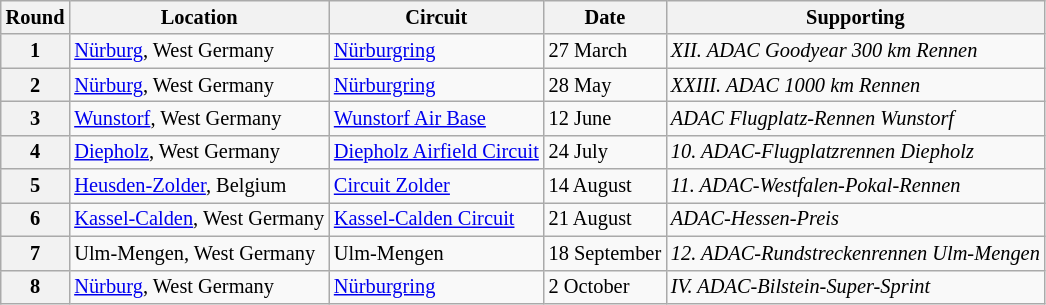<table class="wikitable" style="font-size: 85%;">
<tr>
<th>Round</th>
<th>Location</th>
<th>Circuit</th>
<th>Date</th>
<th>Supporting</th>
</tr>
<tr>
<th>1</th>
<td><a href='#'>Nürburg</a>, West Germany</td>
<td><a href='#'>Nürburgring</a></td>
<td>27 March</td>
<td><em>XII. ADAC Goodyear 300 km Rennen</em></td>
</tr>
<tr>
<th>2</th>
<td><a href='#'>Nürburg</a>, West Germany</td>
<td><a href='#'>Nürburgring</a></td>
<td>28 May</td>
<td><em>XXIII. ADAC 1000 km Rennen</em></td>
</tr>
<tr>
<th>3</th>
<td><a href='#'>Wunstorf</a>, West Germany</td>
<td><a href='#'>Wunstorf Air Base</a></td>
<td>12 June</td>
<td><em>ADAC Flugplatz-Rennen Wunstorf</em></td>
</tr>
<tr>
<th>4</th>
<td><a href='#'>Diepholz</a>, West Germany</td>
<td><a href='#'>Diepholz Airfield Circuit</a></td>
<td>24 July</td>
<td><em>10. ADAC-Flugplatzrennen Diepholz</em></td>
</tr>
<tr>
<th>5</th>
<td><a href='#'>Heusden-Zolder</a>, Belgium</td>
<td><a href='#'>Circuit Zolder</a></td>
<td>14 August</td>
<td><em>11. ADAC-Westfalen-Pokal-Rennen</em></td>
</tr>
<tr>
<th>6</th>
<td><a href='#'>Kassel-Calden</a>, West Germany</td>
<td><a href='#'>Kassel-Calden Circuit</a></td>
<td>21 August</td>
<td><em>ADAC-Hessen-Preis</em></td>
</tr>
<tr>
<th>7</th>
<td>Ulm-Mengen, West Germany</td>
<td>Ulm-Mengen</td>
<td>18 September</td>
<td><em>12. ADAC-Rundstreckenrennen Ulm-Mengen</em></td>
</tr>
<tr>
<th>8</th>
<td><a href='#'>Nürburg</a>, West Germany</td>
<td><a href='#'>Nürburgring</a></td>
<td>2 October</td>
<td><em>IV. ADAC-Bilstein-Super-Sprint</em></td>
</tr>
</table>
